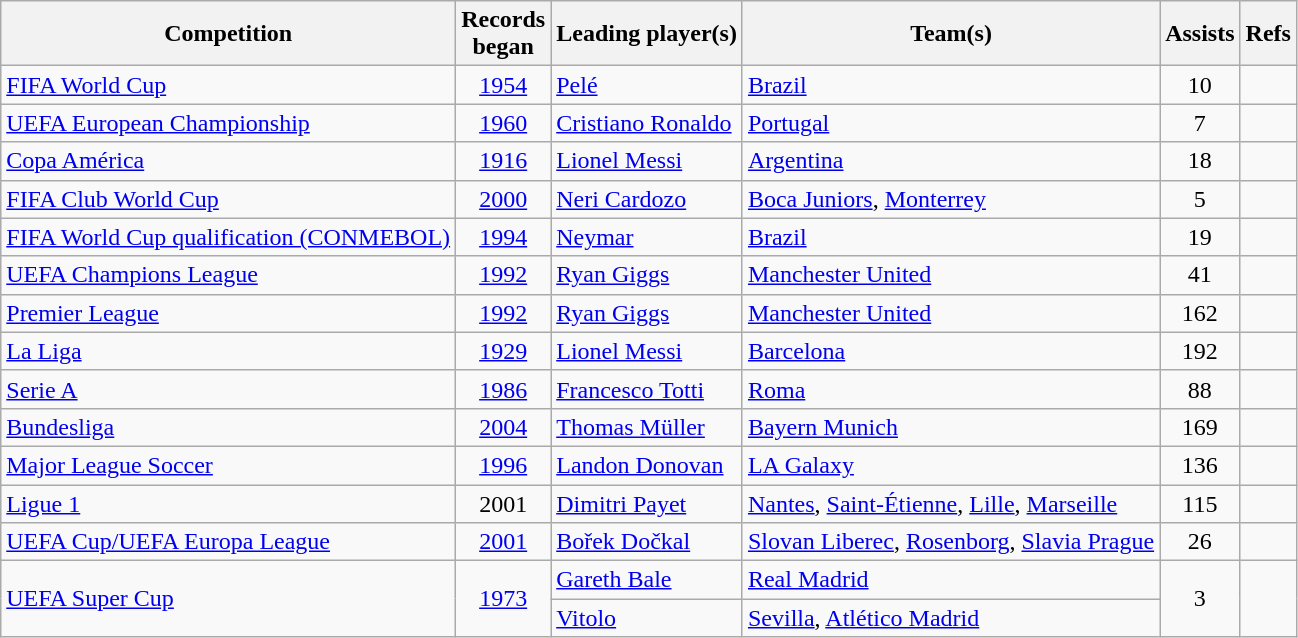<table class="wikitable sortable">
<tr>
<th data-sort-type=text>Competition</th>
<th data-sort-type=number>Records<br>began</th>
<th data-sort-type=text>Leading player(s)</th>
<th data-sort-type=text>Team(s)</th>
<th data-sort-type=number>Assists</th>
<th class="unsortable">Refs</th>
</tr>
<tr>
<td><a href='#'>FIFA World Cup</a></td>
<td align=center><a href='#'>1954</a></td>
<td><a href='#'>Pelé</a></td>
<td><a href='#'>Brazil</a></td>
<td align=center>10</td>
<td></td>
</tr>
<tr>
<td><a href='#'>UEFA European Championship</a></td>
<td align=center><a href='#'>1960</a></td>
<td><a href='#'>Cristiano Ronaldo</a></td>
<td><a href='#'>Portugal</a></td>
<td align=center>7</td>
<td></td>
</tr>
<tr>
<td><a href='#'>Copa América</a></td>
<td align=center><a href='#'>1916</a></td>
<td><a href='#'>Lionel Messi</a></td>
<td><a href='#'>Argentina</a></td>
<td align=center>18</td>
<td></td>
</tr>
<tr>
<td><a href='#'>FIFA Club World Cup</a></td>
<td align=center><a href='#'>2000</a></td>
<td><a href='#'>Neri Cardozo</a></td>
<td><a href='#'>Boca Juniors</a>, <a href='#'>Monterrey</a></td>
<td align=center>5</td>
<td></td>
</tr>
<tr>
<td><a href='#'>FIFA World Cup qualification (CONMEBOL)</a></td>
<td align=center><a href='#'>1994</a></td>
<td><a href='#'>Neymar</a></td>
<td><a href='#'>Brazil</a></td>
<td align=center>19</td>
<td></td>
</tr>
<tr>
<td data-sort-value="Uefa"><a href='#'>UEFA Champions League</a></td>
<td data-sort-value="2000" align=center><a href='#'>1992</a></td>
<td data-sort-value="Giggs"><a href='#'>Ryan Giggs</a></td>
<td><a href='#'>Manchester United</a></td>
<td align=center>41</td>
<td></td>
</tr>
<tr>
<td data-sort-value="Premier"><a href='#'>Premier League</a></td>
<td data-sort-value="1992" align=center><a href='#'>1992</a></td>
<td data-sort-value="Giggs"><a href='#'>Ryan Giggs</a></td>
<td><a href='#'>Manchester United</a></td>
<td align=center>162</td>
<td></td>
</tr>
<tr>
<td data-sort-value="Laliga"><a href='#'>La Liga</a></td>
<td data-sort-value=1990 align=center><a href='#'>1929</a></td>
<td data-sort-value="Messi"><a href='#'>Lionel Messi</a></td>
<td><a href='#'>Barcelona</a></td>
<td align=center>192</td>
<td></td>
</tr>
<tr>
<td><a href='#'>Serie A</a></td>
<td align=center><a href='#'>1986</a></td>
<td><a href='#'>Francesco Totti</a></td>
<td><a href='#'>Roma</a></td>
<td align=center>88</td>
<td></td>
</tr>
<tr>
<td><a href='#'>Bundesliga</a></td>
<td align=center><a href='#'>2004</a></td>
<td><a href='#'>Thomas Müller</a></td>
<td><a href='#'>Bayern Munich</a></td>
<td align=center>169</td>
<td></td>
</tr>
<tr>
<td><a href='#'>Major League Soccer</a></td>
<td align=center><a href='#'>1996</a></td>
<td><a href='#'>Landon Donovan</a></td>
<td><a href='#'>LA Galaxy</a></td>
<td align=center>136</td>
<td></td>
</tr>
<tr>
<td><a href='#'>Ligue 1</a></td>
<td align=center>2001</td>
<td><a href='#'>Dimitri Payet</a></td>
<td><a href='#'>Nantes</a>, <a href='#'>Saint-Étienne</a>, <a href='#'>Lille</a>, <a href='#'>Marseille</a></td>
<td align=center>115</td>
<td></td>
</tr>
<tr>
<td><a href='#'>UEFA Cup/UEFA Europa League</a></td>
<td align=center><a href='#'>2001</a></td>
<td><a href='#'>Bořek Dočkal</a></td>
<td><a href='#'>Slovan Liberec</a>, <a href='#'>Rosenborg</a>, <a href='#'>Slavia Prague</a></td>
<td align=center>26</td>
<td></td>
</tr>
<tr>
<td rowspan=2><a href='#'>UEFA Super Cup</a></td>
<td rowspan=2 align=center><a href='#'>1973</a></td>
<td><a href='#'>Gareth Bale</a></td>
<td><a href='#'>Real Madrid</a></td>
<td rowspan=2 align=center>3</td>
<td rowspan=2></td>
</tr>
<tr>
<td><a href='#'>Vitolo</a></td>
<td><a href='#'>Sevilla</a>, <a href='#'>Atlético Madrid</a></td>
</tr>
</table>
